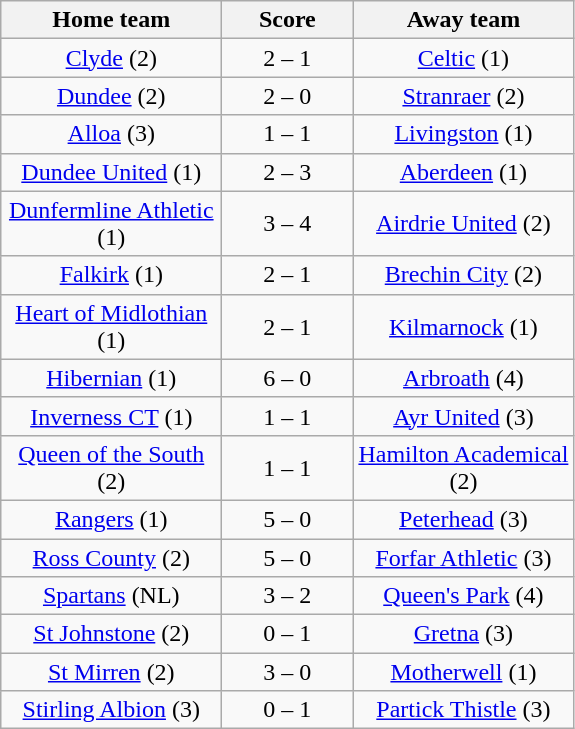<table class="wikitable" style="text-align: center">
<tr>
<th width=140>Home team</th>
<th width=80>Score</th>
<th width=140>Away team</th>
</tr>
<tr>
<td><a href='#'>Clyde</a> (2)</td>
<td>2 – 1</td>
<td><a href='#'>Celtic</a> (1)</td>
</tr>
<tr>
<td><a href='#'>Dundee</a> (2)</td>
<td>2 – 0</td>
<td><a href='#'>Stranraer</a> (2)</td>
</tr>
<tr>
<td><a href='#'>Alloa</a> (3)</td>
<td>1 – 1</td>
<td><a href='#'>Livingston</a> (1)</td>
</tr>
<tr>
<td><a href='#'>Dundee United</a> (1)</td>
<td>2 – 3</td>
<td><a href='#'>Aberdeen</a> (1)</td>
</tr>
<tr>
<td><a href='#'>Dunfermline Athletic</a> (1)</td>
<td>3 – 4</td>
<td><a href='#'>Airdrie United</a> (2)</td>
</tr>
<tr>
<td><a href='#'>Falkirk</a> (1)</td>
<td>2 – 1</td>
<td><a href='#'>Brechin City</a> (2)</td>
</tr>
<tr>
<td><a href='#'>Heart of Midlothian</a> (1)</td>
<td>2 – 1</td>
<td><a href='#'>Kilmarnock</a> (1)</td>
</tr>
<tr>
<td><a href='#'>Hibernian</a> (1)</td>
<td>6 – 0</td>
<td><a href='#'>Arbroath</a> (4)</td>
</tr>
<tr>
<td><a href='#'>Inverness CT</a> (1)</td>
<td>1 – 1</td>
<td><a href='#'>Ayr United</a> (3)</td>
</tr>
<tr>
<td><a href='#'>Queen of the South</a> (2)</td>
<td>1 – 1</td>
<td><a href='#'>Hamilton Academical</a> (2)</td>
</tr>
<tr>
<td><a href='#'>Rangers</a> (1)</td>
<td>5 – 0</td>
<td><a href='#'>Peterhead</a> (3)</td>
</tr>
<tr>
<td><a href='#'>Ross County</a> (2)</td>
<td>5 – 0</td>
<td><a href='#'>Forfar Athletic</a> (3)</td>
</tr>
<tr>
<td><a href='#'>Spartans</a> (NL)</td>
<td>3 – 2</td>
<td><a href='#'>Queen's Park</a> (4)</td>
</tr>
<tr>
<td><a href='#'>St Johnstone</a> (2)</td>
<td>0 – 1</td>
<td><a href='#'>Gretna</a> (3)</td>
</tr>
<tr>
<td><a href='#'>St Mirren</a> (2)</td>
<td>3 – 0</td>
<td><a href='#'>Motherwell</a> (1)</td>
</tr>
<tr>
<td><a href='#'>Stirling Albion</a> (3)</td>
<td>0 – 1</td>
<td><a href='#'>Partick Thistle</a> (3)</td>
</tr>
</table>
